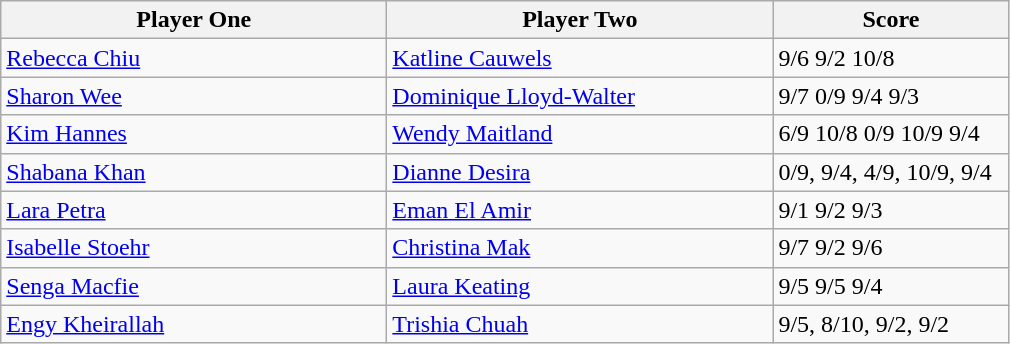<table class="wikitable">
<tr>
<th width=250>Player One</th>
<th width=250>Player Two</th>
<th width=150>Score</th>
</tr>
<tr>
<td> <a href='#'>Rebecca Chiu</a></td>
<td> <a href='#'>Katline Cauwels</a></td>
<td>9/6 9/2 10/8</td>
</tr>
<tr>
<td> <a href='#'>Sharon Wee</a></td>
<td> <a href='#'>Dominique Lloyd-Walter</a></td>
<td>9/7 0/9 9/4 9/3</td>
</tr>
<tr>
<td> <a href='#'>Kim Hannes</a></td>
<td> <a href='#'>Wendy Maitland</a></td>
<td>6/9 10/8 0/9 10/9 9/4</td>
</tr>
<tr>
<td> <a href='#'>Shabana Khan</a></td>
<td>  <a href='#'>Dianne Desira</a></td>
<td>0/9, 9/4, 4/9, 10/9, 9/4</td>
</tr>
<tr>
<td> <a href='#'>Lara Petra</a></td>
<td> <a href='#'>Eman El Amir</a></td>
<td>9/1 9/2 9/3</td>
</tr>
<tr>
<td> <a href='#'>Isabelle Stoehr</a></td>
<td>  <a href='#'>Christina Mak</a></td>
<td>9/7 9/2 9/6</td>
</tr>
<tr>
<td> <a href='#'>Senga Macfie</a></td>
<td>  <a href='#'>Laura Keating</a></td>
<td>9/5 9/5 9/4</td>
</tr>
<tr>
<td> <a href='#'>Engy Kheirallah</a></td>
<td>  <a href='#'>Trishia Chuah</a></td>
<td>9/5, 8/10, 9/2, 9/2</td>
</tr>
</table>
